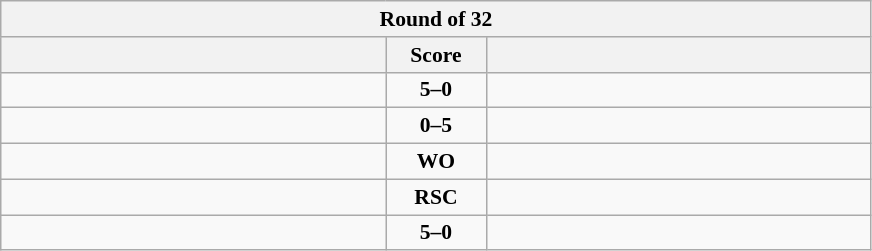<table class="wikitable" style="text-align: center; font-size:90% ">
<tr>
<th colspan=3>Round of 32</th>
</tr>
<tr>
<th width="250"></th>
<th width="60">Score</th>
<th width="250"></th>
</tr>
<tr>
<td align=left><strong></strong></td>
<td><strong>5–0</strong></td>
<td align=left></td>
</tr>
<tr>
<td align=left></td>
<td><strong>0–5</strong></td>
<td align=left><strong></strong></td>
</tr>
<tr>
<td align=left><strong></strong></td>
<td><strong>WO</strong></td>
<td align=left></td>
</tr>
<tr>
<td align=left><strong></strong></td>
<td><strong>RSC</strong></td>
<td align=left></td>
</tr>
<tr>
<td align=left><strong></strong></td>
<td><strong>5–0</strong></td>
<td align=left></td>
</tr>
</table>
